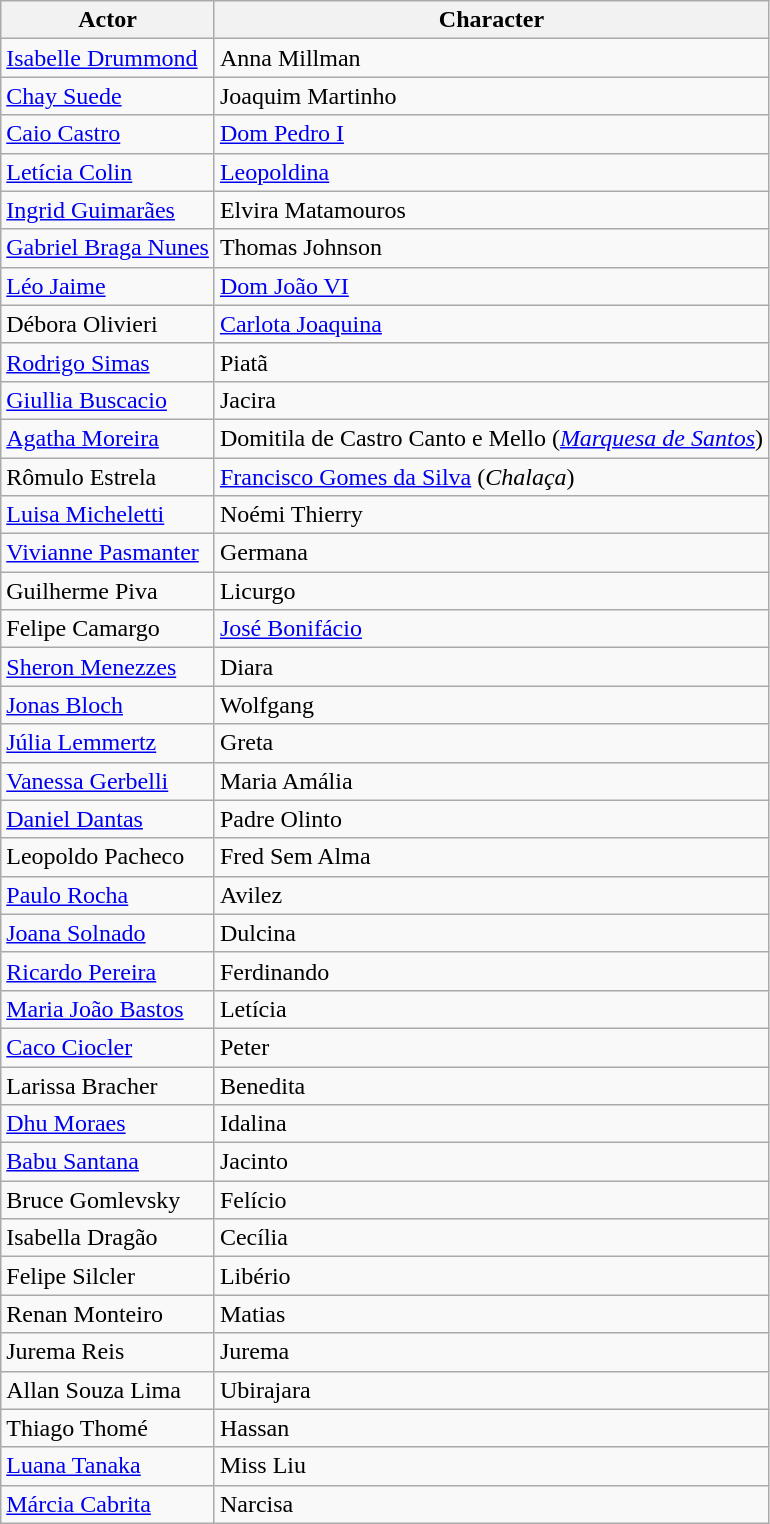<table class="wikitable sortable">
<tr>
<th>Actor</th>
<th>Character</th>
</tr>
<tr>
<td><a href='#'>Isabelle Drummond</a></td>
<td>Anna Millman</td>
</tr>
<tr>
<td><a href='#'>Chay Suede</a></td>
<td>Joaquim Martinho</td>
</tr>
<tr>
<td><a href='#'>Caio Castro</a></td>
<td><a href='#'>Dom Pedro I</a></td>
</tr>
<tr>
<td><a href='#'>Letícia Colin</a></td>
<td><a href='#'>Leopoldina</a></td>
</tr>
<tr>
<td><a href='#'>Ingrid Guimarães</a></td>
<td>Elvira Matamouros</td>
</tr>
<tr>
<td><a href='#'>Gabriel Braga Nunes</a></td>
<td>Thomas Johnson</td>
</tr>
<tr>
<td><a href='#'>Léo Jaime</a></td>
<td><a href='#'>Dom João VI</a></td>
</tr>
<tr>
<td>Débora Olivieri</td>
<td><a href='#'>Carlota Joaquina</a></td>
</tr>
<tr>
<td><a href='#'>Rodrigo Simas</a></td>
<td>Piatã</td>
</tr>
<tr>
<td><a href='#'>Giullia Buscacio</a></td>
<td>Jacira</td>
</tr>
<tr>
<td><a href='#'>Agatha Moreira</a></td>
<td>Domitila de Castro Canto e Mello (<em><a href='#'>Marquesa de Santos</a></em>)</td>
</tr>
<tr>
<td>Rômulo Estrela</td>
<td><a href='#'>Francisco Gomes da Silva</a> (<em>Chalaça</em>)</td>
</tr>
<tr>
<td><a href='#'>Luisa Micheletti</a></td>
<td>Noémi Thierry</td>
</tr>
<tr>
<td><a href='#'>Vivianne Pasmanter</a></td>
<td>Germana</td>
</tr>
<tr>
<td>Guilherme Piva</td>
<td>Licurgo</td>
</tr>
<tr>
<td>Felipe Camargo</td>
<td><a href='#'>José Bonifácio</a></td>
</tr>
<tr>
<td><a href='#'>Sheron Menezzes</a></td>
<td>Diara</td>
</tr>
<tr>
<td><a href='#'>Jonas Bloch</a></td>
<td>Wolfgang</td>
</tr>
<tr>
<td><a href='#'>Júlia Lemmertz</a></td>
<td>Greta</td>
</tr>
<tr>
<td><a href='#'>Vanessa Gerbelli</a></td>
<td>Maria Amália</td>
</tr>
<tr>
<td><a href='#'>Daniel Dantas</a></td>
<td>Padre Olinto</td>
</tr>
<tr>
<td>Leopoldo Pacheco</td>
<td>Fred Sem Alma</td>
</tr>
<tr>
<td><a href='#'>Paulo Rocha</a></td>
<td>Avilez</td>
</tr>
<tr>
<td><a href='#'>Joana Solnado</a></td>
<td>Dulcina</td>
</tr>
<tr>
<td><a href='#'>Ricardo Pereira</a></td>
<td>Ferdinando</td>
</tr>
<tr>
<td><a href='#'>Maria João Bastos</a></td>
<td>Letícia</td>
</tr>
<tr>
<td><a href='#'>Caco Ciocler</a></td>
<td>Peter</td>
</tr>
<tr>
<td>Larissa Bracher</td>
<td>Benedita</td>
</tr>
<tr>
<td><a href='#'>Dhu Moraes</a></td>
<td>Idalina</td>
</tr>
<tr>
<td><a href='#'>Babu Santana</a></td>
<td>Jacinto</td>
</tr>
<tr>
<td>Bruce Gomlevsky</td>
<td>Felício</td>
</tr>
<tr>
<td>Isabella Dragão</td>
<td>Cecília</td>
</tr>
<tr>
<td>Felipe Silcler</td>
<td>Libério</td>
</tr>
<tr>
<td>Renan Monteiro</td>
<td>Matias</td>
</tr>
<tr>
<td>Jurema Reis</td>
<td>Jurema</td>
</tr>
<tr>
<td>Allan Souza Lima</td>
<td>Ubirajara</td>
</tr>
<tr>
<td>Thiago Thomé</td>
<td>Hassan</td>
</tr>
<tr>
<td><a href='#'>Luana Tanaka</a></td>
<td>Miss Liu</td>
</tr>
<tr>
<td><a href='#'>Márcia Cabrita</a></td>
<td>Narcisa</td>
</tr>
</table>
